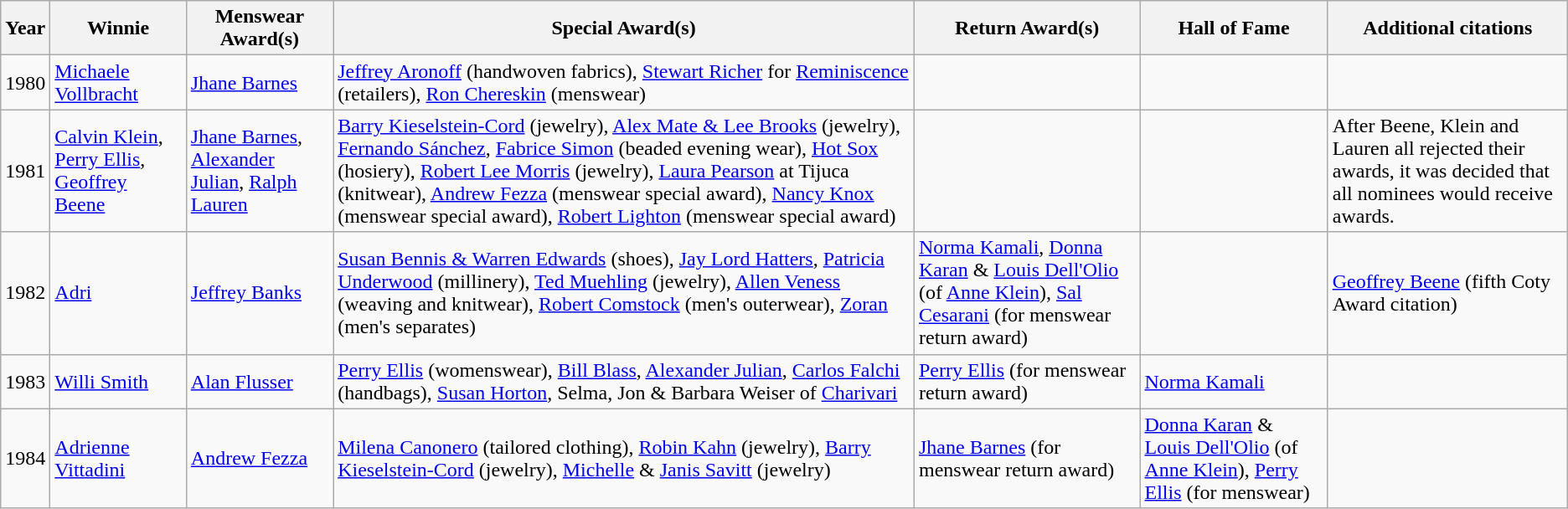<table class="wikitable">
<tr>
<th>Year</th>
<th>Winnie</th>
<th>Menswear Award(s)</th>
<th>Special Award(s)</th>
<th>Return Award(s)</th>
<th>Hall of Fame</th>
<th>Additional citations</th>
</tr>
<tr>
<td>1980</td>
<td><a href='#'>Michaele Vollbracht</a></td>
<td><a href='#'>Jhane Barnes</a></td>
<td><a href='#'>Jeffrey Aronoff</a> (handwoven fabrics), <a href='#'>Stewart Richer</a> for <a href='#'>Reminiscence</a> (retailers), <a href='#'>Ron Chereskin</a> (menswear)</td>
<td></td>
<td></td>
<td></td>
</tr>
<tr>
<td>1981</td>
<td><a href='#'>Calvin Klein</a>, <a href='#'>Perry Ellis</a>, <a href='#'>Geoffrey Beene</a></td>
<td><a href='#'>Jhane Barnes</a>, <a href='#'>Alexander Julian</a>, <a href='#'>Ralph Lauren</a></td>
<td><a href='#'>Barry Kieselstein-Cord</a> (jewelry), <a href='#'>Alex Mate & Lee Brooks</a> (jewelry), <a href='#'>Fernando Sánchez</a>, <a href='#'>Fabrice Simon</a> (beaded evening wear), <a href='#'>Hot Sox</a> (hosiery), <a href='#'>Robert Lee Morris</a> (jewelry), <a href='#'>Laura Pearson</a> at Tijuca (knitwear), <a href='#'>Andrew Fezza</a> (menswear special award), <a href='#'>Nancy Knox</a> (menswear special award), <a href='#'>Robert Lighton</a> (menswear special award)</td>
<td></td>
<td></td>
<td>After Beene, Klein and Lauren all rejected their awards, it was decided that all nominees would receive awards.</td>
</tr>
<tr>
<td>1982</td>
<td><a href='#'>Adri</a></td>
<td><a href='#'>Jeffrey Banks</a></td>
<td><a href='#'>Susan Bennis & Warren Edwards</a> (shoes), <a href='#'>Jay Lord Hatters</a>, <a href='#'>Patricia Underwood</a> (millinery), <a href='#'>Ted Muehling</a> (jewelry), <a href='#'>Allen Veness</a> (weaving and knitwear), <a href='#'>Robert Comstock</a> (men's outerwear), <a href='#'>Zoran</a> (men's separates)</td>
<td><a href='#'>Norma Kamali</a>, <a href='#'>Donna Karan</a> & <a href='#'>Louis Dell'Olio</a> (of <a href='#'>Anne Klein</a>), <a href='#'>Sal Cesarani</a> (for menswear return award)</td>
<td></td>
<td><a href='#'>Geoffrey Beene</a> (fifth Coty Award citation)</td>
</tr>
<tr>
<td>1983</td>
<td><a href='#'>Willi Smith</a></td>
<td><a href='#'>Alan Flusser</a></td>
<td><a href='#'>Perry Ellis</a> (womenswear), <a href='#'>Bill Blass</a>, <a href='#'>Alexander Julian</a>, <a href='#'>Carlos Falchi</a> (handbags), <a href='#'>Susan Horton</a>, Selma, Jon & Barbara Weiser of <a href='#'>Charivari</a></td>
<td><a href='#'>Perry Ellis</a> (for menswear return award)</td>
<td><a href='#'>Norma Kamali</a></td>
<td></td>
</tr>
<tr>
<td>1984</td>
<td><a href='#'>Adrienne Vittadini</a></td>
<td><a href='#'>Andrew Fezza</a></td>
<td><a href='#'>Milena Canonero</a> (tailored clothing), <a href='#'>Robin Kahn</a> (jewelry), <a href='#'>Barry Kieselstein-Cord</a> (jewelry), <a href='#'>Michelle</a> & <a href='#'>Janis Savitt</a> (jewelry)</td>
<td><a href='#'>Jhane Barnes</a> (for menswear return award)</td>
<td><a href='#'>Donna Karan</a> & <a href='#'>Louis Dell'Olio</a> (of <a href='#'>Anne Klein</a>), <a href='#'>Perry Ellis</a> (for menswear)</td>
<td></td>
</tr>
</table>
